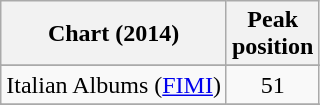<table class="wikitable sortable plainrowheaders">
<tr>
<th scope="col">Chart (2014)</th>
<th scope="col">Peak<br>position</th>
</tr>
<tr>
</tr>
<tr>
</tr>
<tr>
</tr>
<tr>
</tr>
<tr>
</tr>
<tr>
</tr>
<tr>
</tr>
<tr>
<td>Italian Albums (<a href='#'>FIMI</a>)</td>
<td align="center">51</td>
</tr>
<tr>
</tr>
<tr>
</tr>
<tr>
</tr>
<tr>
</tr>
<tr>
</tr>
<tr>
</tr>
<tr>
</tr>
<tr>
</tr>
</table>
